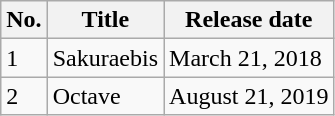<table class="wikitable">
<tr>
<th>No.</th>
<th>Title</th>
<th>Release date</th>
</tr>
<tr>
<td>1</td>
<td>Sakuraebis</td>
<td>March 21, 2018</td>
</tr>
<tr>
<td>2</td>
<td>Octave</td>
<td>August 21, 2019</td>
</tr>
</table>
